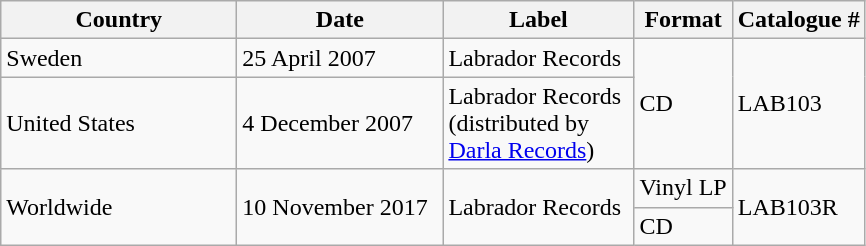<table class="wikitable">
<tr>
<th width="150px">Country</th>
<th width="130px">Date</th>
<th width="120px">Label</th>
<th>Format</th>
<th>Catalogue #</th>
</tr>
<tr>
<td>Sweden</td>
<td>25 April 2007</td>
<td>Labrador Records</td>
<td rowspan="2">CD</td>
<td rowspan="2">LAB103</td>
</tr>
<tr>
<td>United States</td>
<td>4 December 2007</td>
<td>Labrador Records (distributed by <a href='#'>Darla Records</a>)</td>
</tr>
<tr>
<td rowspan="2">Worldwide</td>
<td rowspan="2">10 November 2017</td>
<td rowspan="2">Labrador Records</td>
<td>Vinyl LP</td>
<td rowspan="2">LAB103R</td>
</tr>
<tr>
<td>CD</td>
</tr>
</table>
